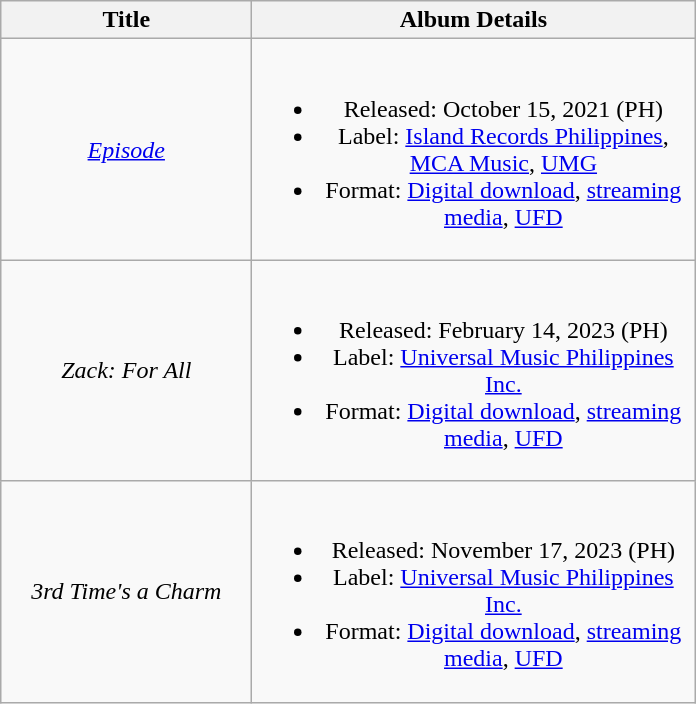<table class="wikitable plainrowheaders" style="text-align:center;">
<tr>
<th scope="col" style="width:10em;">Title</th>
<th scope="col" style="width:18em;">Album Details</th>
</tr>
<tr>
<td scope="row"><em><a href='#'>Episode</a></em></td>
<td><br><ul><li>Released: October 15, 2021 <span>(PH)</span></li><li>Label: <a href='#'>Island Records Philippines</a>, <a href='#'>MCA Music</a>, <a href='#'>UMG</a></li><li>Format: <a href='#'>Digital download</a>, <a href='#'>streaming media</a>, <a href='#'>UFD</a></li></ul></td>
</tr>
<tr>
<td scope="row"><em>Zack: For All</em></td>
<td><br><ul><li>Released: February 14, 2023 <span>(PH)</span></li><li>Label: <a href='#'>Universal Music Philippines Inc.</a></li><li>Format: <a href='#'>Digital download</a>, <a href='#'>streaming media</a>, <a href='#'>UFD</a></li></ul></td>
</tr>
<tr>
<td><em>3rd Time's a Charm</em></td>
<td><br><ul><li>Released: November 17, 2023 <span>(PH)</span></li><li>Label: <a href='#'>Universal Music Philippines Inc.</a></li><li>Format: <a href='#'>Digital download</a>, <a href='#'>streaming media</a>, <a href='#'>UFD</a></li></ul></td>
</tr>
</table>
